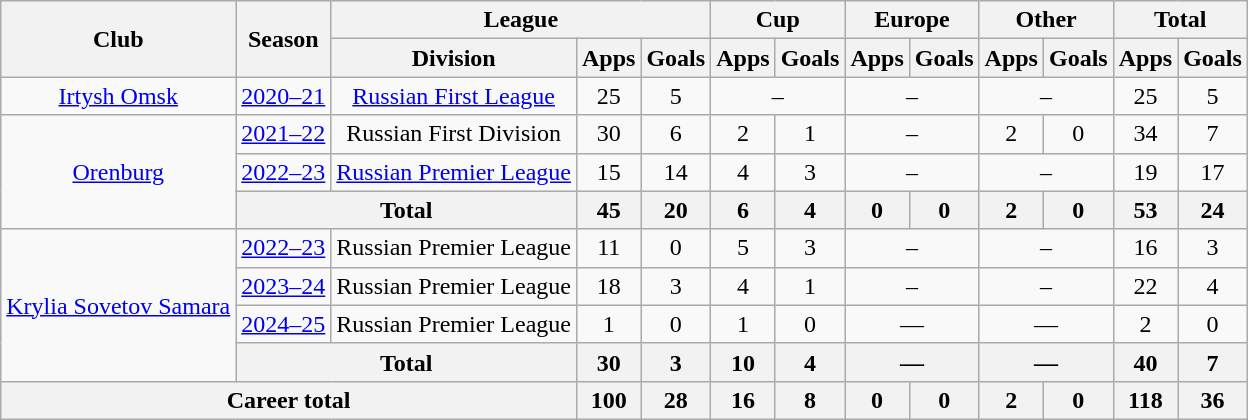<table class="wikitable" style="text-align: center;">
<tr>
<th rowspan="2">Club</th>
<th rowspan="2">Season</th>
<th colspan="3">League</th>
<th colspan="2">Cup</th>
<th colspan="2">Europe</th>
<th colspan="2">Other</th>
<th colspan=2>Total</th>
</tr>
<tr>
<th>Division</th>
<th>Apps</th>
<th>Goals</th>
<th>Apps</th>
<th>Goals</th>
<th>Apps</th>
<th>Goals</th>
<th>Apps</th>
<th>Goals</th>
<th>Apps</th>
<th>Goals</th>
</tr>
<tr>
<td><a href='#'>Irtysh Omsk</a></td>
<td><a href='#'>2020–21</a></td>
<td><a href='#'>Russian First League</a></td>
<td>25</td>
<td>5</td>
<td colspan=2>–</td>
<td colspan=2>–</td>
<td colspan=2>–</td>
<td>25</td>
<td>5</td>
</tr>
<tr>
<td rowspan="3"><a href='#'>Orenburg</a></td>
<td><a href='#'>2021–22</a></td>
<td>Russian First Division</td>
<td>30</td>
<td>6</td>
<td>2</td>
<td>1</td>
<td colspan=2>–</td>
<td>2</td>
<td>0</td>
<td>34</td>
<td>7</td>
</tr>
<tr>
<td><a href='#'>2022–23</a></td>
<td><a href='#'>Russian Premier League</a></td>
<td>15</td>
<td>14</td>
<td>4</td>
<td>3</td>
<td colspan=2>–</td>
<td colspan=2>–</td>
<td>19</td>
<td>17</td>
</tr>
<tr>
<th colspan=2>Total</th>
<th>45</th>
<th>20</th>
<th>6</th>
<th>4</th>
<th>0</th>
<th>0</th>
<th>2</th>
<th>0</th>
<th>53</th>
<th>24</th>
</tr>
<tr>
<td rowspan="4"><a href='#'>Krylia Sovetov Samara</a></td>
<td><a href='#'>2022–23</a></td>
<td>Russian Premier League</td>
<td>11</td>
<td>0</td>
<td>5</td>
<td>3</td>
<td colspan=2>–</td>
<td colspan=2>–</td>
<td>16</td>
<td>3</td>
</tr>
<tr>
<td><a href='#'>2023–24</a></td>
<td>Russian Premier League</td>
<td>18</td>
<td>3</td>
<td>4</td>
<td>1</td>
<td colspan=2>–</td>
<td colspan=2>–</td>
<td>22</td>
<td>4</td>
</tr>
<tr>
<td><a href='#'>2024–25</a></td>
<td>Russian Premier League</td>
<td>1</td>
<td>0</td>
<td>1</td>
<td>0</td>
<td colspan="2">—</td>
<td colspan="2">—</td>
<td>2</td>
<td>0</td>
</tr>
<tr>
<th colspan="2">Total</th>
<th>30</th>
<th>3</th>
<th>10</th>
<th>4</th>
<th colspan="2">—</th>
<th colspan="2">—</th>
<th>40</th>
<th>7</th>
</tr>
<tr>
<th colspan="3">Career total</th>
<th>100</th>
<th>28</th>
<th>16</th>
<th>8</th>
<th>0</th>
<th>0</th>
<th>2</th>
<th>0</th>
<th>118</th>
<th>36</th>
</tr>
</table>
